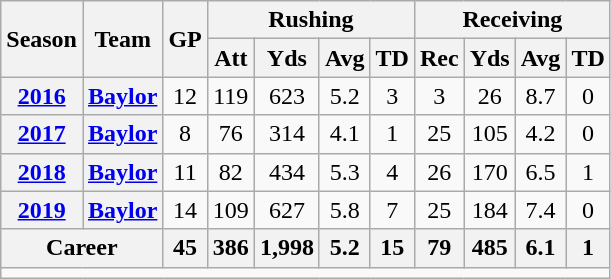<table class="wikitable" style="text-align:center;">
<tr>
<th rowspan="2">Season</th>
<th rowspan="2">Team</th>
<th rowspan="2">GP</th>
<th colspan="4">Rushing</th>
<th colspan="4">Receiving</th>
</tr>
<tr>
<th>Att</th>
<th>Yds</th>
<th>Avg</th>
<th>TD</th>
<th>Rec</th>
<th>Yds</th>
<th>Avg</th>
<th>TD</th>
</tr>
<tr>
<th><a href='#'>2016</a></th>
<th><a href='#'>Baylor</a></th>
<td>12</td>
<td>119</td>
<td>623</td>
<td>5.2</td>
<td>3</td>
<td>3</td>
<td>26</td>
<td>8.7</td>
<td>0</td>
</tr>
<tr>
<th><a href='#'>2017</a></th>
<th><a href='#'>Baylor</a></th>
<td>8</td>
<td>76</td>
<td>314</td>
<td>4.1</td>
<td>1</td>
<td>25</td>
<td>105</td>
<td>4.2</td>
<td>0</td>
</tr>
<tr>
<th><a href='#'>2018</a></th>
<th><a href='#'>Baylor</a></th>
<td>11</td>
<td>82</td>
<td>434</td>
<td>5.3</td>
<td>4</td>
<td>26</td>
<td>170</td>
<td>6.5</td>
<td>1</td>
</tr>
<tr>
<th><a href='#'>2019</a></th>
<th><a href='#'>Baylor</a></th>
<td>14</td>
<td>109</td>
<td>627</td>
<td>5.8</td>
<td>7</td>
<td>25</td>
<td>184</td>
<td>7.4</td>
<td>0</td>
</tr>
<tr>
<th colspan="2">Career</th>
<th>45</th>
<th>386</th>
<th>1,998</th>
<th>5.2</th>
<th>15</th>
<th>79</th>
<th>485</th>
<th>6.1</th>
<th>1</th>
</tr>
<tr>
<td colspan="21"></td>
</tr>
</table>
